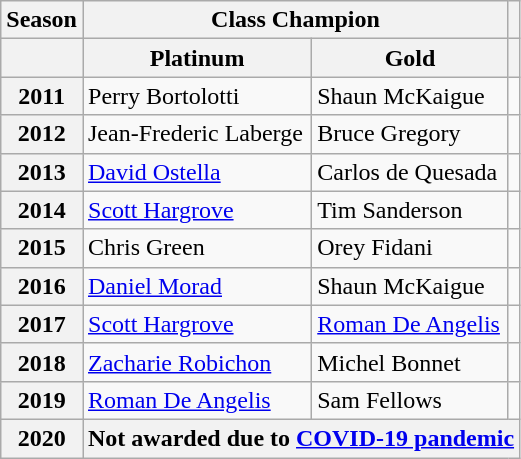<table class="wikitable">
<tr>
<th>Season</th>
<th colspan=2>Class Champion</th>
<th></th>
</tr>
<tr>
<th rowspan=1></th>
<th>Platinum</th>
<th>Gold</th>
<th></th>
</tr>
<tr>
<th rowspan=1>2011</th>
<td> Perry Bortolotti</td>
<td> Shaun McKaigue</td>
<td></td>
</tr>
<tr>
<th rowspan=1>2012</th>
<td> Jean-Frederic Laberge</td>
<td> Bruce Gregory</td>
<td></td>
</tr>
<tr>
<th rowspan=1>2013</th>
<td> <a href='#'>David Ostella</a></td>
<td> Carlos de Quesada</td>
<td></td>
</tr>
<tr>
<th rowspan=1>2014</th>
<td> <a href='#'>Scott Hargrove</a></td>
<td> Tim Sanderson</td>
<td></td>
</tr>
<tr>
<th rowspan=1>2015</th>
<td> Chris Green</td>
<td> Orey Fidani</td>
<td></td>
</tr>
<tr>
<th rowspan=1>2016</th>
<td> <a href='#'>Daniel Morad</a></td>
<td> Shaun McKaigue</td>
<td></td>
</tr>
<tr>
<th rowspan=1>2017</th>
<td> <a href='#'>Scott Hargrove</a></td>
<td> <a href='#'>Roman De Angelis</a></td>
<td></td>
</tr>
<tr>
<th rowspan=1>2018</th>
<td> <a href='#'>Zacharie Robichon</a></td>
<td> Michel Bonnet</td>
<td></td>
</tr>
<tr>
<th rowspan=1>2019</th>
<td> <a href='#'>Roman De Angelis</a></td>
<td> Sam Fellows</td>
<td></td>
</tr>
<tr>
<th rowspan=1>2020</th>
<th colspan=3>Not awarded due to <a href='#'>COVID-19 pandemic</a></th>
</tr>
</table>
